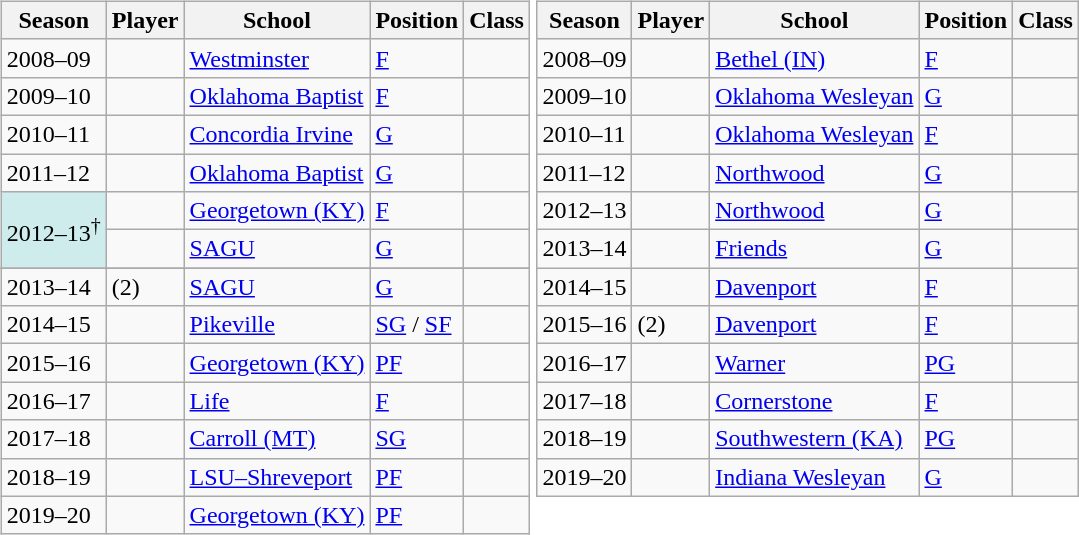<table>
<tr style="vertical-align:top" style="text-align:center;">
<td><br><table class="wikitable sortable" style="margin-left:auto;margin-right:auto">
<tr>
<th>Season</th>
<th>Player</th>
<th>School</th>
<th>Position</th>
<th>Class</th>
</tr>
<tr>
<td>2008–09</td>
<td></td>
<td><a href='#'>Westminster</a></td>
<td><a href='#'>F</a></td>
<td></td>
</tr>
<tr>
<td>2009–10</td>
<td></td>
<td><a href='#'>Oklahoma Baptist</a></td>
<td><a href='#'>F</a></td>
<td></td>
</tr>
<tr>
<td>2010–11</td>
<td></td>
<td><a href='#'>Concordia Irvine</a></td>
<td><a href='#'>G</a></td>
<td></td>
</tr>
<tr>
<td>2011–12</td>
<td></td>
<td><a href='#'>Oklahoma Baptist</a></td>
<td><a href='#'>G</a></td>
<td></td>
</tr>
<tr>
<td style="background-color:#CFECEC;" rowspan=2>2012–13<sup>†</sup></td>
<td></td>
<td><a href='#'>Georgetown (KY)</a></td>
<td><a href='#'>F</a></td>
<td></td>
</tr>
<tr>
<td></td>
<td><a href='#'>SAGU</a></td>
<td><a href='#'>G</a></td>
<td></td>
</tr>
<tr>
</tr>
<tr>
<td>2013–14</td>
<td> (2)</td>
<td><a href='#'>SAGU</a></td>
<td><a href='#'>G</a></td>
<td></td>
</tr>
<tr>
<td>2014–15</td>
<td></td>
<td><a href='#'>Pikeville</a></td>
<td><a href='#'>SG</a> / <a href='#'>SF</a></td>
<td></td>
</tr>
<tr>
<td>2015–16</td>
<td></td>
<td><a href='#'>Georgetown (KY)</a></td>
<td><a href='#'>PF</a></td>
<td></td>
</tr>
<tr>
<td>2016–17</td>
<td></td>
<td><a href='#'>Life</a></td>
<td><a href='#'>F</a></td>
<td></td>
</tr>
<tr>
<td>2017–18</td>
<td></td>
<td><a href='#'>Carroll (MT)</a></td>
<td><a href='#'>SG</a></td>
<td></td>
</tr>
<tr>
<td>2018–19</td>
<td></td>
<td><a href='#'>LSU–Shreveport</a></td>
<td><a href='#'>PF</a></td>
<td></td>
</tr>
<tr>
<td>2019–20</td>
<td></td>
<td><a href='#'>Georgetown (KY)</a></td>
<td><a href='#'>PF</a></td>
<td></td>
</tr>
</table>
</td>
<td><br><table class="wikitable sortable" style="margin-left:auto;margin-right:auto" style="text-align:center;">
<tr>
<th>Season</th>
<th>Player</th>
<th>School</th>
<th>Position</th>
<th>Class</th>
</tr>
<tr>
<td>2008–09</td>
<td></td>
<td><a href='#'>Bethel (IN)</a></td>
<td><a href='#'>F</a></td>
<td></td>
</tr>
<tr>
<td>2009–10</td>
<td></td>
<td><a href='#'>Oklahoma Wesleyan</a></td>
<td><a href='#'>G</a></td>
<td></td>
</tr>
<tr>
<td>2010–11</td>
<td></td>
<td><a href='#'>Oklahoma Wesleyan</a></td>
<td><a href='#'>F</a></td>
<td></td>
</tr>
<tr>
<td>2011–12</td>
<td></td>
<td><a href='#'>Northwood</a></td>
<td><a href='#'>G</a></td>
<td></td>
</tr>
<tr>
<td>2012–13</td>
<td></td>
<td><a href='#'>Northwood</a></td>
<td><a href='#'>G</a></td>
<td></td>
</tr>
<tr>
<td>2013–14</td>
<td></td>
<td><a href='#'>Friends</a></td>
<td><a href='#'>G</a></td>
<td></td>
</tr>
<tr>
<td>2014–15</td>
<td></td>
<td><a href='#'>Davenport</a></td>
<td><a href='#'>F</a></td>
<td></td>
</tr>
<tr>
<td>2015–16</td>
<td> (2)</td>
<td><a href='#'>Davenport</a></td>
<td><a href='#'>F</a></td>
<td></td>
</tr>
<tr>
<td>2016–17</td>
<td></td>
<td><a href='#'>Warner</a></td>
<td><a href='#'>PG</a></td>
<td></td>
</tr>
<tr>
<td>2017–18</td>
<td></td>
<td><a href='#'>Cornerstone</a></td>
<td><a href='#'>F</a></td>
<td></td>
</tr>
<tr>
<td>2018–19</td>
<td></td>
<td><a href='#'>Southwestern (KA)</a></td>
<td><a href='#'>PG</a></td>
<td></td>
</tr>
<tr>
<td>2019–20</td>
<td></td>
<td><a href='#'>Indiana Wesleyan</a></td>
<td><a href='#'>G</a></td>
<td></td>
</tr>
</table>
</td>
</tr>
</table>
